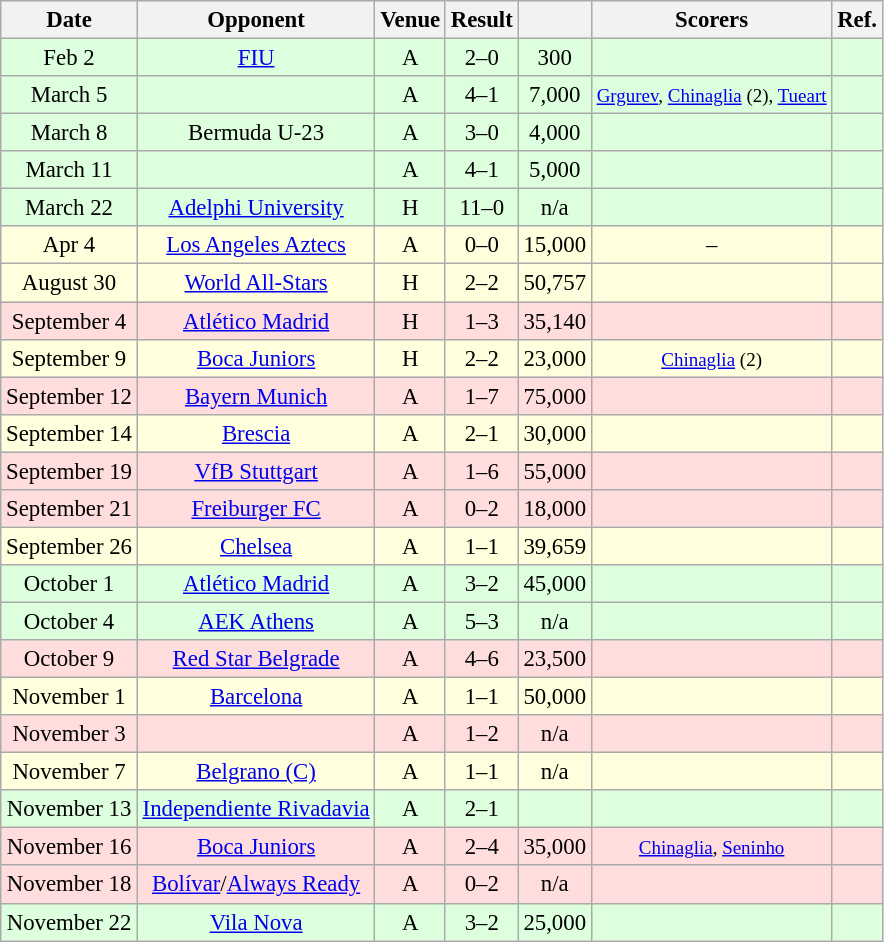<table class="wikitable sortable" style="font-size:95%; text-align:center">
<tr>
<th>Date</th>
<th>Opponent</th>
<th>Venue</th>
<th>Result</th>
<th></th>
<th>Scorers</th>
<th>Ref.</th>
</tr>
<tr bgcolor= #ddffdd>
<td> Feb 2</td>
<td> <a href='#'>FIU</a> </td>
<td>A</td>
<td>2–0</td>
<td>300</td>
<td></td>
<td></td>
</tr>
<tr bgcolor= #ddffdd>
<td> March 5</td>
<td> </td>
<td>A</td>
<td>4–1</td>
<td>7,000</td>
<td><small><a href='#'>Grgurev</a>, <a href='#'>Chinaglia</a> (2), <a href='#'>Tueart</a></small></td>
<td></td>
</tr>
<tr bgcolor= #ddffdd>
<td> March 8</td>
<td>  Bermuda U-23</td>
<td>A</td>
<td>3–0</td>
<td>4,000</td>
<td></td>
<td></td>
</tr>
<tr bgcolor= #ddffdd>
<td> March 11</td>
<td> </td>
<td>A</td>
<td>4–1</td>
<td>5,000</td>
<td></td>
<td></td>
</tr>
<tr bgcolor= #ddffdd>
<td> March 22</td>
<td>  <a href='#'>Adelphi University</a></td>
<td>H</td>
<td>11–0</td>
<td>n/a</td>
<td></td>
<td></td>
</tr>
<tr bgcolor= #ffffdd>
<td> Apr 4</td>
<td> <a href='#'>Los Angeles Aztecs</a></td>
<td>A</td>
<td>0–0</td>
<td>15,000</td>
<td>–</td>
<td></td>
</tr>
<tr bgcolor= #ffffdd>
<td> August 30</td>
<td>  <a href='#'>World All-Stars</a> </td>
<td>H</td>
<td>2–2</td>
<td>50,757</td>
<td></td>
<td></td>
</tr>
<tr bgcolor= #ffdddd>
<td> September 4</td>
<td>  <a href='#'>Atlético Madrid</a></td>
<td>H</td>
<td>1–3</td>
<td>35,140</td>
<td></td>
<td></td>
</tr>
<tr bgcolor= #ffffdd>
<td> September 9</td>
<td>  <a href='#'>Boca Juniors</a></td>
<td>H</td>
<td>2–2</td>
<td>23,000</td>
<td><small><a href='#'>Chinaglia</a> (2)</small></td>
<td></td>
</tr>
<tr bgcolor= #ffdddd>
<td> September 12</td>
<td>  <a href='#'>Bayern Munich</a></td>
<td>A</td>
<td>1–7</td>
<td>75,000</td>
<td></td>
<td></td>
</tr>
<tr bgcolor= #ffffdd>
<td> September 14</td>
<td>  <a href='#'>Brescia</a></td>
<td>A</td>
<td>2–1</td>
<td>30,000</td>
<td></td>
<td></td>
</tr>
<tr bgcolor= #ffdddd>
<td> September 19</td>
<td>  <a href='#'>VfB Stuttgart</a></td>
<td>A</td>
<td>1–6</td>
<td>55,000</td>
<td></td>
<td></td>
</tr>
<tr bgcolor= #ffdddd>
<td> September 21</td>
<td>  <a href='#'>Freiburger FC</a></td>
<td>A</td>
<td>0–2</td>
<td>18,000</td>
<td></td>
<td></td>
</tr>
<tr bgcolor= #ffffdd>
<td> September 26</td>
<td>  <a href='#'>Chelsea</a></td>
<td>A</td>
<td>1–1</td>
<td>39,659</td>
<td></td>
<td></td>
</tr>
<tr bgcolor= #ddffdd>
<td> October 1</td>
<td>  <a href='#'>Atlético Madrid</a></td>
<td>A</td>
<td>3–2</td>
<td>45,000</td>
<td></td>
<td></td>
</tr>
<tr bgcolor= #ddffdd>
<td> October 4</td>
<td>  <a href='#'>AEK Athens</a></td>
<td>A</td>
<td>5–3</td>
<td>n/a</td>
<td></td>
<td></td>
</tr>
<tr bgcolor= #ffdddd>
<td> October 9</td>
<td>  <a href='#'>Red Star Belgrade</a></td>
<td>A</td>
<td>4–6</td>
<td>23,500</td>
<td></td>
<td></td>
</tr>
<tr bgcolor= #ffffdd>
<td> November 1</td>
<td>  <a href='#'>Barcelona</a></td>
<td>A</td>
<td>1–1</td>
<td>50,000</td>
<td></td>
<td></td>
</tr>
<tr bgcolor= #ffdddd>
<td> November 3</td>
<td> </td>
<td>A </td>
<td>1–2</td>
<td>n/a</td>
<td></td>
<td></td>
</tr>
<tr bgcolor= #ffffdd>
<td> November 7</td>
<td>  <a href='#'>Belgrano (C)</a></td>
<td>A </td>
<td>1–1</td>
<td>n/a</td>
<td></td>
<td></td>
</tr>
<tr bgcolor= #ddffdd>
<td> November 13</td>
<td>  <a href='#'>Independiente Rivadavia</a></td>
<td>A </td>
<td>2–1</td>
<td></td>
<td></td>
<td></td>
</tr>
<tr bgcolor= #ffdddd>
<td> November 16</td>
<td>  <a href='#'>Boca Juniors</a></td>
<td>A </td>
<td>2–4</td>
<td>35,000</td>
<td><small><a href='#'>Chinaglia</a>, <a href='#'>Seninho</a></small></td>
<td></td>
</tr>
<tr bgcolor= #ffdddd>
<td> November 18</td>
<td>  <a href='#'>Bolívar</a>/<a href='#'>Always Ready</a> </td>
<td>A </td>
<td>0–2</td>
<td>n/a</td>
<td></td>
<td></td>
</tr>
<tr bgcolor= #ddffdd>
<td> November 22</td>
<td>  <a href='#'>Vila Nova</a></td>
<td>A</td>
<td>3–2</td>
<td>25,000</td>
<td></td>
<td></td>
</tr>
</table>
